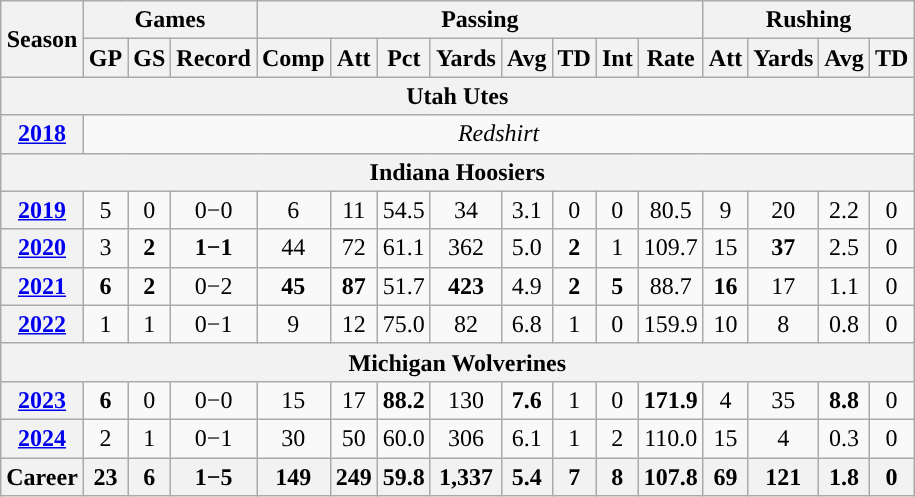<table class="wikitable" style="text-align:center;">
<tr>
<th rowspan="2">Season</th>
<th colspan="3">Games</th>
<th colspan="8">Passing</th>
<th colspan="5">Rushing</th>
</tr>
<tr>
<th>GP</th>
<th>GS</th>
<th>Record</th>
<th>Comp</th>
<th>Att</th>
<th>Pct</th>
<th>Yards</th>
<th>Avg</th>
<th>TD</th>
<th>Int</th>
<th>Rate</th>
<th>Att</th>
<th>Yards</th>
<th>Avg</th>
<th>TD</th>
</tr>
<tr>
<th colspan="16">Utah Utes</th>
</tr>
<tr>
<th><a href='#'>2018</a></th>
<td colspan="16"><em>Redshirt </em></td>
</tr>
<tr>
<th colspan="16">Indiana Hoosiers</th>
</tr>
<tr>
<th><a href='#'>2019</a></th>
<td>5</td>
<td>0</td>
<td>0−0</td>
<td>6</td>
<td>11</td>
<td>54.5</td>
<td>34</td>
<td>3.1</td>
<td>0</td>
<td>0</td>
<td>80.5</td>
<td>9</td>
<td>20</td>
<td>2.2</td>
<td>0</td>
</tr>
<tr>
<th><a href='#'>2020</a></th>
<td>3</td>
<td><strong>2</strong></td>
<td><strong>1−1</strong></td>
<td>44</td>
<td>72</td>
<td>61.1</td>
<td>362</td>
<td>5.0</td>
<td><strong>2</strong></td>
<td>1</td>
<td>109.7</td>
<td>15</td>
<td><strong>37</strong></td>
<td>2.5</td>
<td>0</td>
</tr>
<tr>
<th><a href='#'>2021</a></th>
<td><strong>6</strong></td>
<td><strong>2</strong></td>
<td>0−2</td>
<td><strong>45</strong></td>
<td><strong>87</strong></td>
<td>51.7</td>
<td><strong>423</strong></td>
<td>4.9</td>
<td><strong>2</strong></td>
<td><strong>5</strong></td>
<td>88.7</td>
<td><strong>16</strong></td>
<td>17</td>
<td>1.1</td>
<td>0</td>
</tr>
<tr>
<th><a href='#'>2022</a></th>
<td>1</td>
<td>1</td>
<td>0−1</td>
<td>9</td>
<td>12</td>
<td>75.0</td>
<td>82</td>
<td>6.8</td>
<td>1</td>
<td>0</td>
<td>159.9</td>
<td>10</td>
<td>8</td>
<td>0.8</td>
<td>0</td>
</tr>
<tr>
<th colspan="16">Michigan Wolverines</th>
</tr>
<tr>
<th><a href='#'>2023</a></th>
<td><strong>6</strong></td>
<td>0</td>
<td>0−0</td>
<td>15</td>
<td>17</td>
<td><strong>88.2</strong></td>
<td>130</td>
<td><strong>7.6</strong></td>
<td>1</td>
<td>0</td>
<td><strong>171.9</strong></td>
<td>4</td>
<td>35</td>
<td><strong>8.8</strong></td>
<td>0</td>
</tr>
<tr>
<th><a href='#'>2024</a></th>
<td>2</td>
<td>1</td>
<td>0−1</td>
<td>30</td>
<td>50</td>
<td>60.0</td>
<td>306</td>
<td>6.1</td>
<td>1</td>
<td>2</td>
<td>110.0</td>
<td>15</td>
<td>4</td>
<td>0.3</td>
<td>0</td>
</tr>
<tr>
<th>Career</th>
<th>23</th>
<th>6</th>
<th>1−5</th>
<th>149</th>
<th>249</th>
<th>59.8</th>
<th>1,337</th>
<th>5.4</th>
<th>7</th>
<th>8</th>
<th>107.8</th>
<th>69</th>
<th>121</th>
<th>1.8</th>
<th>0</th>
</tr>
</table>
